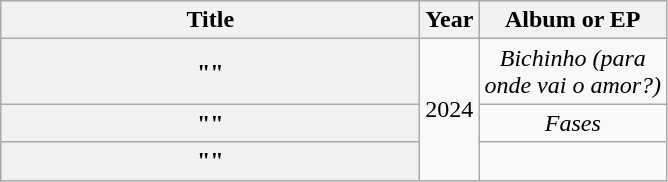<table class="wikitable plainrowheaders" style="text-align:center;">
<tr>
<th scope="col" style="width:17em;">Title</th>
<th scope="col">Year</th>
<th scope="col">Album or EP</th>
</tr>
<tr>
<th scope="row">""<br></th>
<td rowspan="3">2024</td>
<td><em>Bichinho (para<br>onde vai o amor?)</em></td>
</tr>
<tr>
<th scope="row">""<br></th>
<td><em>Fases</em></td>
</tr>
<tr>
<th scope="row">""<br></th>
<td></td>
</tr>
</table>
